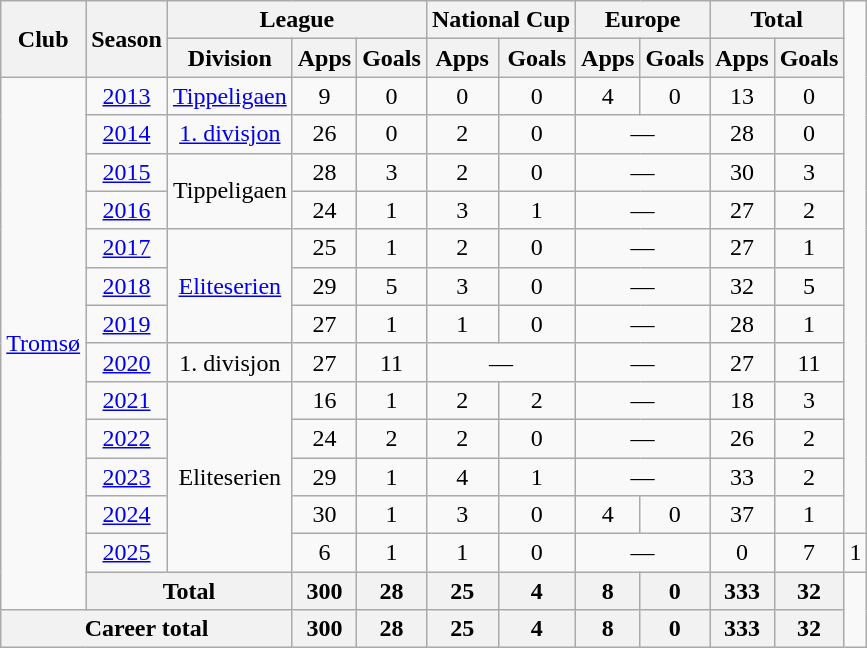<table class="wikitable" style="text-align: center;">
<tr>
<th rowspan="2">Club</th>
<th rowspan="2">Season</th>
<th colspan="3">League</th>
<th colspan="2">National Cup</th>
<th colspan="2">Europe</th>
<th colspan="2">Total</th>
</tr>
<tr>
<th>Division</th>
<th>Apps</th>
<th>Goals</th>
<th>Apps</th>
<th>Goals</th>
<th>Apps</th>
<th>Goals</th>
<th>Apps</th>
<th>Goals</th>
</tr>
<tr>
<td rowspan="14"><a href='#'>Tromsø</a></td>
<td><a href='#'>2013</a></td>
<td><a href='#'>Tippeligaen</a></td>
<td>9</td>
<td>0</td>
<td>0</td>
<td>0</td>
<td>4</td>
<td>0</td>
<td>13</td>
<td>0</td>
</tr>
<tr>
<td><a href='#'>2014</a></td>
<td><a href='#'>1. divisjon</a></td>
<td>26</td>
<td>0</td>
<td>2</td>
<td>0</td>
<td colspan="2">—</td>
<td>28</td>
<td>0</td>
</tr>
<tr>
<td><a href='#'>2015</a></td>
<td rowspan="2">Tippeligaen</td>
<td>28</td>
<td>3</td>
<td>2</td>
<td>0</td>
<td colspan="2">—</td>
<td>30</td>
<td>3</td>
</tr>
<tr>
<td><a href='#'>2016</a></td>
<td>24</td>
<td>1</td>
<td>3</td>
<td>1</td>
<td colspan="2">—</td>
<td>27</td>
<td>2</td>
</tr>
<tr>
<td><a href='#'>2017</a></td>
<td rowspan="3"><a href='#'>Eliteserien</a></td>
<td>25</td>
<td>1</td>
<td>2</td>
<td>0</td>
<td colspan="2">—</td>
<td>27</td>
<td>1</td>
</tr>
<tr>
<td><a href='#'>2018</a></td>
<td>29</td>
<td>5</td>
<td>3</td>
<td>0</td>
<td colspan="2">—</td>
<td>32</td>
<td>5</td>
</tr>
<tr>
<td><a href='#'>2019</a></td>
<td>27</td>
<td>1</td>
<td>1</td>
<td>0</td>
<td colspan="2">—</td>
<td>28</td>
<td>1</td>
</tr>
<tr>
<td><a href='#'>2020</a></td>
<td>1. divisjon</td>
<td>27</td>
<td>11</td>
<td colspan="2">—</td>
<td colspan="2">—</td>
<td>27</td>
<td>11</td>
</tr>
<tr>
<td><a href='#'>2021</a></td>
<td rowspan="5">Eliteserien</td>
<td>16</td>
<td>1</td>
<td>2</td>
<td>2</td>
<td colspan="2">—</td>
<td>18</td>
<td>3</td>
</tr>
<tr>
<td><a href='#'>2022</a></td>
<td>24</td>
<td>2</td>
<td>2</td>
<td>0</td>
<td colspan="2">—</td>
<td>26</td>
<td>2</td>
</tr>
<tr>
<td><a href='#'>2023</a></td>
<td>29</td>
<td>1</td>
<td>4</td>
<td>1</td>
<td colspan="2">—</td>
<td>33</td>
<td>2</td>
</tr>
<tr>
<td><a href='#'>2024</a></td>
<td>30</td>
<td>1</td>
<td>3</td>
<td>0</td>
<td>4</td>
<td>0</td>
<td>37</td>
<td>1</td>
</tr>
<tr>
<td><a href='#'>2025</a></td>
<td>6</td>
<td>1</td>
<td>1</td>
<td>0</td>
<td colspan="2">—</td>
<td>0</td>
<td>7</td>
<td>1</td>
</tr>
<tr>
<th colspan="2">Total</th>
<th>300</th>
<th>28</th>
<th>25</th>
<th>4</th>
<th>8</th>
<th>0</th>
<th>333</th>
<th>32</th>
</tr>
<tr>
<th colspan="3">Career total</th>
<th>300</th>
<th>28</th>
<th>25</th>
<th>4</th>
<th>8</th>
<th>0</th>
<th>333</th>
<th>32</th>
</tr>
</table>
